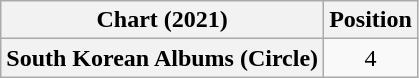<table class="wikitable sortable plainrowheaders" style="text-align:center">
<tr>
<th scope="col">Chart (2021)</th>
<th scope="col">Position</th>
</tr>
<tr>
<th scope="row">South Korean Albums (Circle)</th>
<td>4</td>
</tr>
</table>
